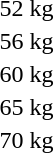<table>
<tr>
<td rowspan=2>52 kg<br></td>
<td rowspan=2></td>
<td rowspan=2></td>
<td></td>
</tr>
<tr>
<td></td>
</tr>
<tr>
<td rowspan=2>56 kg<br></td>
<td rowspan=2></td>
<td rowspan=2></td>
<td></td>
</tr>
<tr>
<td></td>
</tr>
<tr>
<td rowspan=2>60 kg<br></td>
<td rowspan=2></td>
<td rowspan=2></td>
<td></td>
</tr>
<tr>
<td></td>
</tr>
<tr>
<td rowspan=2>65 kg<br></td>
<td rowspan=2></td>
<td rowspan=2></td>
<td></td>
</tr>
<tr>
<td></td>
</tr>
<tr>
<td rowspan=2>70 kg<br></td>
<td rowspan=2></td>
<td rowspan=2></td>
<td></td>
</tr>
<tr>
<td></td>
</tr>
</table>
